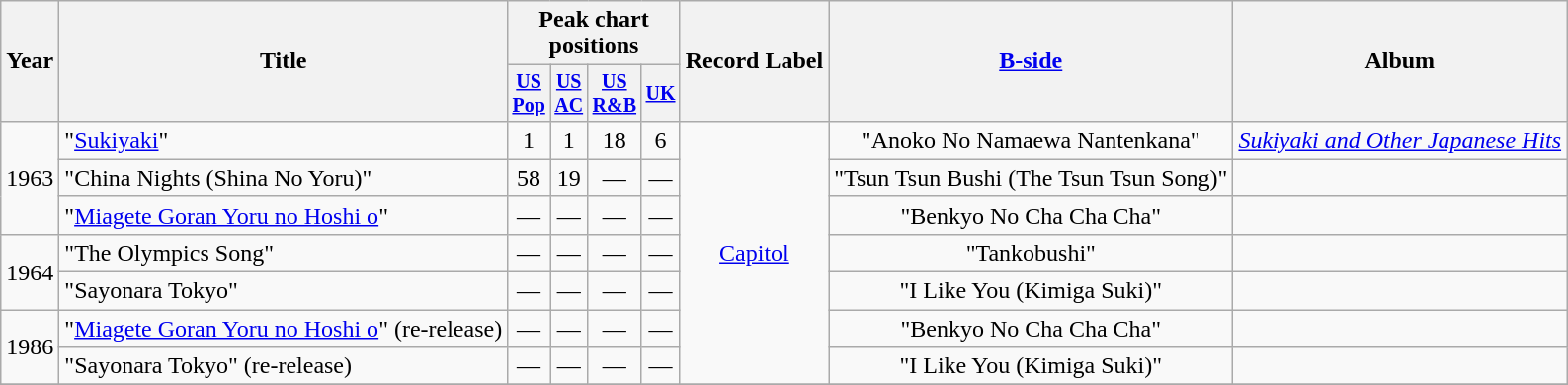<table class="wikitable" style=text-align:center;>
<tr>
<th rowspan="2">Year</th>
<th rowspan="2">Title</th>
<th colspan="4">Peak chart<br>positions</th>
<th rowspan="2">Record Label</th>
<th rowspan="2"><a href='#'>B-side</a></th>
<th rowspan="2">Album</th>
</tr>
<tr style="font-size:smaller;">
<th align=centre><a href='#'>US<br>Pop</a></th>
<th align=centre><a href='#'>US<br>AC</a></th>
<th align=centre><a href='#'>US<br>R&B</a></th>
<th align=centre><a href='#'>UK</a></th>
</tr>
<tr>
<td rowspan="3">1963</td>
<td align=left>"<a href='#'>Sukiyaki</a>"</td>
<td>1</td>
<td>1</td>
<td>18</td>
<td>6</td>
<td rowspan="7"><a href='#'>Capitol</a></td>
<td rowspan="1">"Anoko No Namaewa Nantenkana"</td>
<td rowspan="1"><em><a href='#'>Sukiyaki and Other Japanese Hits</a></em></td>
</tr>
<tr>
<td align=left>"China Nights (Shina No Yoru)"</td>
<td>58</td>
<td>19</td>
<td>—</td>
<td>—</td>
<td rowspan="1">"Tsun Tsun Bushi (The Tsun Tsun Song)"</td>
<td rowspan="1"></td>
</tr>
<tr>
<td align=left>"<a href='#'>Miagete Goran Yoru no Hoshi o</a>"</td>
<td>—</td>
<td>—</td>
<td>—</td>
<td>—</td>
<td rowspan="1">"Benkyo No Cha Cha Cha"</td>
<td rowspan="1"></td>
</tr>
<tr>
<td rowspan="2">1964</td>
<td align=left>"The Olympics Song"</td>
<td>—</td>
<td>—</td>
<td>—</td>
<td>—</td>
<td rowspan="1">"Tankobushi"</td>
<td rowspan="1"></td>
</tr>
<tr>
<td align=left>"Sayonara Tokyo"</td>
<td>—</td>
<td>—</td>
<td>—</td>
<td>—</td>
<td rowspan="1">"I Like You (Kimiga Suki)"</td>
<td rowspan="1"></td>
</tr>
<tr>
<td rowspan="2">1986</td>
<td align=left>"<a href='#'>Miagete Goran Yoru no Hoshi o</a>" (re-release)</td>
<td>—</td>
<td>—</td>
<td>—</td>
<td>—</td>
<td rowspan="1">"Benkyo No Cha Cha Cha"</td>
<td rowspan="1"></td>
</tr>
<tr>
<td align=left>"Sayonara Tokyo" (re-release)</td>
<td>—</td>
<td>—</td>
<td>—</td>
<td>—</td>
<td rowspan="1">"I Like You (Kimiga Suki)"</td>
<td rowspan="1"></td>
</tr>
<tr>
</tr>
</table>
